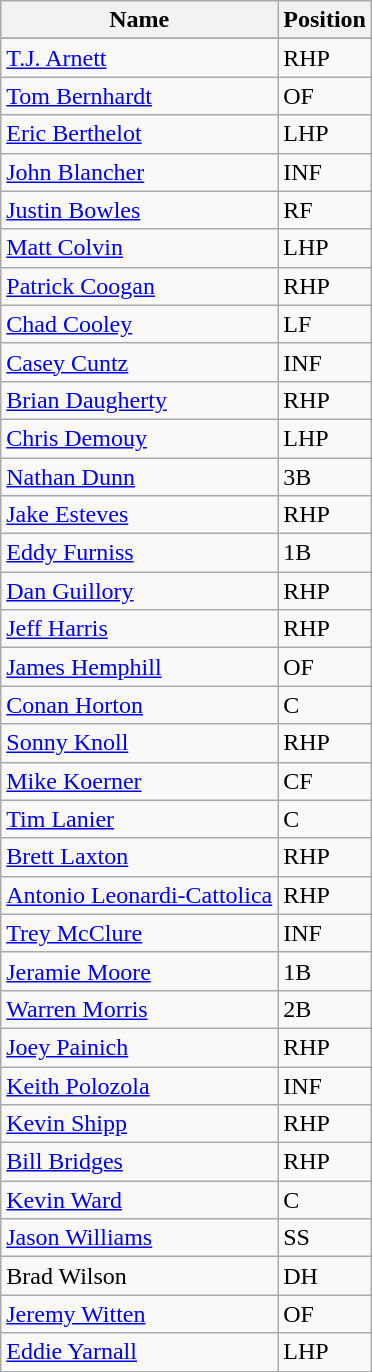<table class="wikitable">
<tr>
<th>Name</th>
<th>Position</th>
</tr>
<tr>
</tr>
<tr>
<td><a href='#'>T.J. Arnett</a></td>
<td>RHP</td>
</tr>
<tr>
<td><a href='#'>Tom Bernhardt</a></td>
<td>OF</td>
</tr>
<tr>
<td><a href='#'>Eric Berthelot</a></td>
<td>LHP</td>
</tr>
<tr>
<td><a href='#'>John Blancher</a></td>
<td>INF</td>
</tr>
<tr>
<td><a href='#'>Justin Bowles</a></td>
<td>RF</td>
</tr>
<tr>
<td><a href='#'>Matt Colvin</a></td>
<td>LHP</td>
</tr>
<tr>
<td><a href='#'>Patrick Coogan</a></td>
<td>RHP</td>
</tr>
<tr>
<td><a href='#'>Chad Cooley</a></td>
<td>LF</td>
</tr>
<tr>
<td><a href='#'>Casey Cuntz</a></td>
<td>INF</td>
</tr>
<tr>
<td><a href='#'>Brian Daugherty</a></td>
<td>RHP</td>
</tr>
<tr>
<td><a href='#'>Chris Demouy</a></td>
<td>LHP</td>
</tr>
<tr>
<td><a href='#'>Nathan Dunn</a></td>
<td>3B</td>
</tr>
<tr>
<td><a href='#'>Jake Esteves</a></td>
<td>RHP</td>
</tr>
<tr>
<td><a href='#'>Eddy Furniss</a></td>
<td>1B</td>
</tr>
<tr>
<td><a href='#'>Dan Guillory</a></td>
<td>RHP</td>
</tr>
<tr>
<td><a href='#'>Jeff Harris</a></td>
<td>RHP</td>
</tr>
<tr>
<td><a href='#'>James Hemphill</a></td>
<td>OF</td>
</tr>
<tr>
<td><a href='#'>Conan Horton</a></td>
<td>C</td>
</tr>
<tr>
<td><a href='#'>Sonny Knoll</a></td>
<td>RHP</td>
</tr>
<tr>
<td><a href='#'>Mike Koerner</a></td>
<td>CF</td>
</tr>
<tr>
<td><a href='#'>Tim Lanier</a></td>
<td>C</td>
</tr>
<tr>
<td><a href='#'>Brett Laxton</a></td>
<td>RHP</td>
</tr>
<tr>
<td><a href='#'>Antonio Leonardi-Cattolica</a></td>
<td>RHP</td>
</tr>
<tr>
<td><a href='#'>Trey McClure</a></td>
<td>INF</td>
</tr>
<tr>
<td><a href='#'>Jeramie Moore</a></td>
<td>1B</td>
</tr>
<tr>
<td><a href='#'>Warren Morris</a></td>
<td>2B</td>
</tr>
<tr>
<td><a href='#'>Joey Painich</a></td>
<td>RHP</td>
</tr>
<tr>
<td><a href='#'>Keith Polozola</a></td>
<td>INF</td>
</tr>
<tr>
<td><a href='#'>Kevin Shipp</a></td>
<td>RHP</td>
</tr>
<tr>
<td><a href='#'>Bill Bridges</a></td>
<td>RHP</td>
</tr>
<tr>
<td><a href='#'>Kevin Ward</a></td>
<td>C</td>
</tr>
<tr>
<td><a href='#'>Jason Williams</a></td>
<td>SS</td>
</tr>
<tr>
<td>Brad Wilson</td>
<td>DH</td>
</tr>
<tr>
<td><a href='#'>Jeremy Witten</a></td>
<td>OF</td>
</tr>
<tr>
<td><a href='#'>Eddie Yarnall</a></td>
<td>LHP</td>
</tr>
</table>
